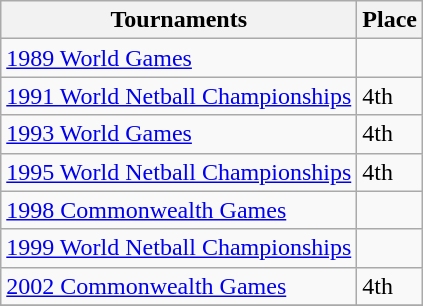<table class="wikitable collapsible">
<tr>
<th>Tournaments</th>
<th>Place</th>
</tr>
<tr>
<td><a href='#'>1989 World Games</a></td>
<td></td>
</tr>
<tr>
<td><a href='#'>1991 World Netball Championships</a></td>
<td>4th</td>
</tr>
<tr>
<td><a href='#'>1993 World Games</a></td>
<td>4th</td>
</tr>
<tr>
<td><a href='#'>1995 World Netball Championships</a></td>
<td>4th</td>
</tr>
<tr>
<td><a href='#'>1998 Commonwealth Games</a></td>
<td></td>
</tr>
<tr>
<td><a href='#'>1999 World Netball Championships</a></td>
<td></td>
</tr>
<tr>
<td><a href='#'>2002 Commonwealth Games</a></td>
<td>4th</td>
</tr>
<tr>
</tr>
</table>
